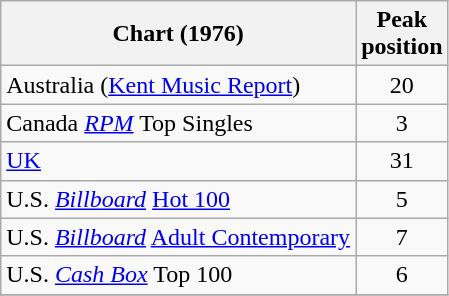<table class="wikitable sortable">
<tr>
<th>Chart (1976)</th>
<th>Peak<br>position</th>
</tr>
<tr>
<td>Australia (<a href='#'>Kent Music Report</a>)</td>
<td align="center">20</td>
</tr>
<tr>
<td>Canada <em><a href='#'>RPM</a></em> Top Singles</td>
<td style="text-align:center;">3</td>
</tr>
<tr>
<td><a href='#'>UK</a></td>
<td style="text-align:center;">31</td>
</tr>
<tr>
<td>U.S. <em><a href='#'>Billboard</a></em> <a href='#'>Hot 100</a></td>
<td style="text-align:center;">5</td>
</tr>
<tr>
<td>U.S. <em><a href='#'>Billboard</a></em> <a href='#'>Adult Contemporary</a></td>
<td style="text-align:center;">7</td>
</tr>
<tr>
<td>U.S. <a href='#'><em>Cash Box</em></a> Top 100</td>
<td align="center">6</td>
</tr>
<tr>
</tr>
</table>
